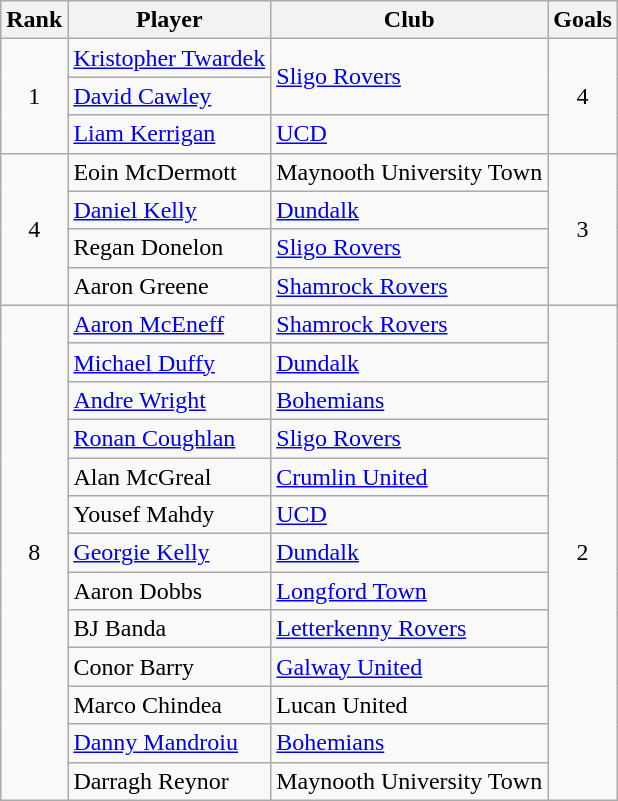<table class="wikitable" style="text-align:center">
<tr>
<th>Rank</th>
<th>Player</th>
<th>Club</th>
<th>Goals</th>
</tr>
<tr>
<td rowspan=3>1</td>
<td align="left"> <a href='#'>Kristopher Twardek</a></td>
<td rowspan="2" align="left"><a href='#'>Sligo Rovers</a></td>
<td rowspan="3">4</td>
</tr>
<tr>
<td align="left"> <a href='#'>David Cawley</a></td>
</tr>
<tr>
<td align="left"> <a href='#'>Liam Kerrigan</a></td>
<td align="left"><a href='#'>UCD</a></td>
</tr>
<tr>
<td rowspan=4>4</td>
<td align="left"> Eoin McDermott</td>
<td align="left">Maynooth University Town</td>
<td rowspan="4">3</td>
</tr>
<tr>
<td align="left"> <a href='#'>Daniel Kelly</a></td>
<td align="left"><a href='#'>Dundalk</a></td>
</tr>
<tr>
<td align="left"> Regan Donelon</td>
<td align="left"><a href='#'>Sligo Rovers</a></td>
</tr>
<tr>
<td align="left"> Aaron Greene</td>
<td align="left"><a href='#'>Shamrock Rovers</a></td>
</tr>
<tr>
<td rowspan=14>8</td>
<td align="left"> <a href='#'>Aaron McEneff</a></td>
<td align="left"><a href='#'>Shamrock Rovers</a></td>
<td rowspan="14">2</td>
</tr>
<tr>
<td align="left"> <a href='#'>Michael Duffy</a></td>
<td align="left"><a href='#'>Dundalk</a></td>
</tr>
<tr>
<td align="left"> <a href='#'>Andre Wright</a></td>
<td align="left"><a href='#'>Bohemians</a></td>
</tr>
<tr>
<td align="left"> <a href='#'>Ronan Coughlan</a></td>
<td align="left"><a href='#'>Sligo Rovers</a></td>
</tr>
<tr>
<td align="left"> Alan McGreal</td>
<td align="left"><a href='#'>Crumlin United</a></td>
</tr>
<tr>
<td align="left"> Yousef Mahdy</td>
<td align="left"><a href='#'>UCD</a></td>
</tr>
<tr>
<td align="left"> <a href='#'>Georgie Kelly</a></td>
<td align="left"><a href='#'>Dundalk</a></td>
</tr>
<tr>
<td align="left"> Aaron Dobbs</td>
<td align="left"><a href='#'>Longford Town</a></td>
</tr>
<tr>
<td align="left"> BJ Banda</td>
<td align="left"><a href='#'>Letterkenny Rovers</a></td>
</tr>
<tr>
<td align="left"> Conor Barry</td>
<td align="left"><a href='#'>Galway United</a></td>
</tr>
<tr>
<td align="left"> Marco Chindea</td>
<td align="left">Lucan United</td>
</tr>
<tr>
<td align="left"> <a href='#'>Danny Mandroiu</a></td>
<td align="left"><a href='#'>Bohemians</a></td>
</tr>
<tr>
<td align="left"> Darragh Reynor</td>
<td align="left">Maynooth University Town</td>
</tr>
</table>
